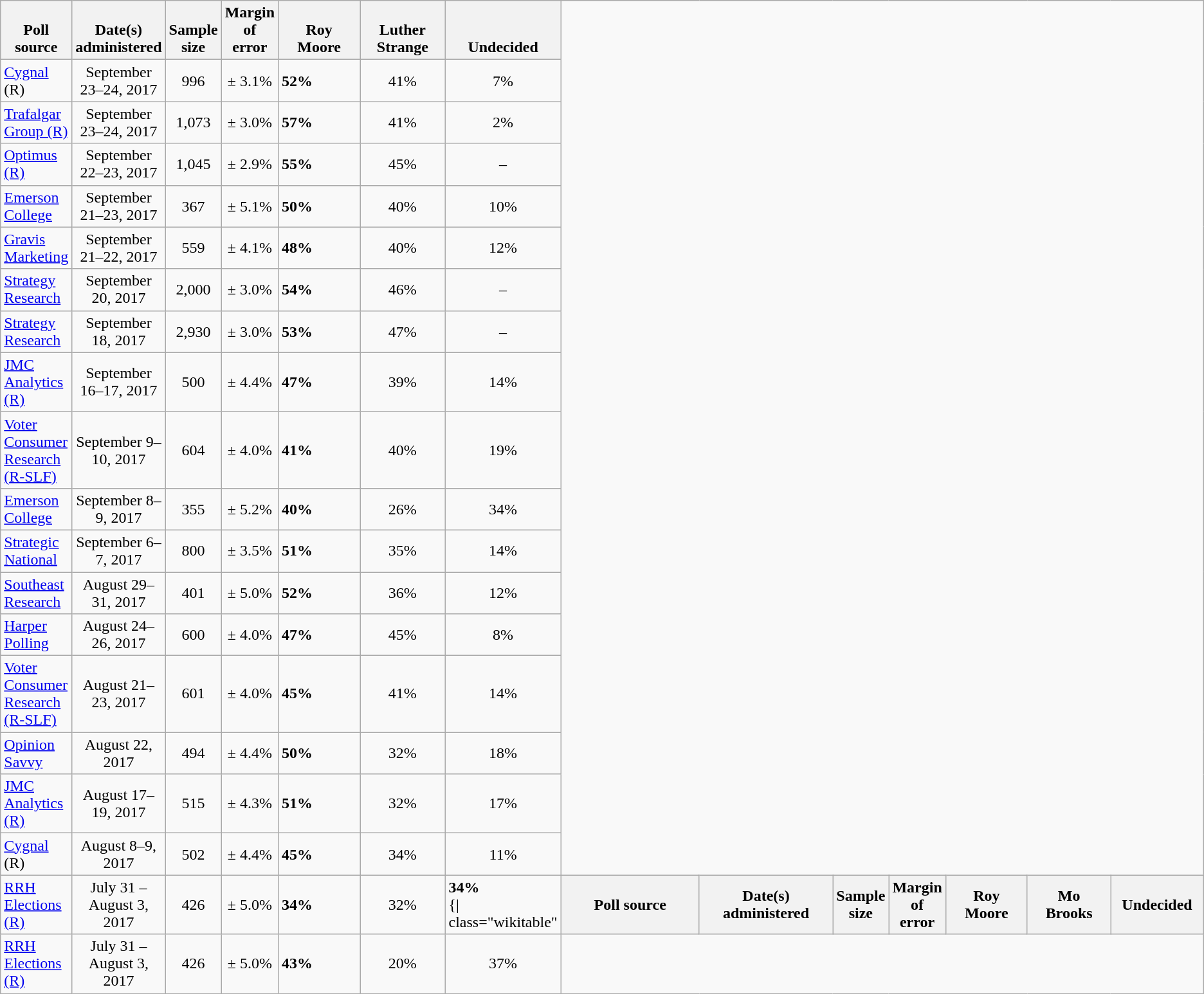<table class="wikitable">
<tr valign= bottom>
<th>Poll source</th>
<th>Date(s)<br>administered</th>
<th>Sample<br>size</th>
<th>Margin<br>of error</th>
<th style="width:100px;">Roy<br>Moore</th>
<th style="width:100px;">Luther<br>Strange</th>
<th>Undecided</th>
</tr>
<tr>
<td><a href='#'>Cygnal</a> (R)</td>
<td align=center>September 23–24, 2017</td>
<td align=center>996</td>
<td align=center>± 3.1%</td>
<td><strong>52%</strong></td>
<td align=center>41%</td>
<td align=center>7%</td>
</tr>
<tr>
<td><a href='#'>Trafalgar Group (R)</a></td>
<td align=center>September 23–24, 2017</td>
<td align=center>1,073</td>
<td align=center>± 3.0%</td>
<td><strong>57%</strong></td>
<td align=center>41%</td>
<td align=center>2%</td>
</tr>
<tr>
<td><a href='#'>Optimus (R)</a></td>
<td align=center>September 22–23, 2017</td>
<td align=center>1,045</td>
<td align=center>± 2.9%</td>
<td><strong>55%</strong></td>
<td align=center>45%</td>
<td align=center>–</td>
</tr>
<tr>
<td><a href='#'>Emerson College</a></td>
<td align=center>September 21–23, 2017</td>
<td align=center>367</td>
<td align=center>± 5.1%</td>
<td><strong>50%</strong></td>
<td align=center>40%</td>
<td align=center>10%</td>
</tr>
<tr>
<td><a href='#'>Gravis Marketing</a></td>
<td align=center>September 21–22, 2017</td>
<td align=center>559</td>
<td align=center>± 4.1%</td>
<td><strong>48%</strong></td>
<td align=center>40%</td>
<td align=center>12%</td>
</tr>
<tr>
<td><a href='#'>Strategy Research</a></td>
<td align=center>September 20, 2017</td>
<td align=center>2,000</td>
<td align=center>± 3.0%</td>
<td><strong>54%</strong></td>
<td align=center>46%</td>
<td align=center>–</td>
</tr>
<tr>
<td><a href='#'>Strategy Research</a></td>
<td align=center>September 18, 2017</td>
<td align=center>2,930</td>
<td align=center>± 3.0%</td>
<td><strong>53%</strong></td>
<td align=center>47%</td>
<td align=center>–</td>
</tr>
<tr>
<td><a href='#'>JMC Analytics (R)</a></td>
<td align=center>September 16–17, 2017</td>
<td align=center>500</td>
<td align=center>± 4.4%</td>
<td><strong>47%</strong></td>
<td align=center>39%</td>
<td align=center>14%</td>
</tr>
<tr>
<td><a href='#'>Voter Consumer Research (R-SLF)</a></td>
<td align=center>September 9–10, 2017</td>
<td align=center>604</td>
<td align=center>± 4.0%</td>
<td><strong>41%</strong></td>
<td align=center>40%</td>
<td align=center>19%</td>
</tr>
<tr>
<td><a href='#'>Emerson College</a></td>
<td align=center>September 8–9, 2017</td>
<td align=center>355</td>
<td align=center>± 5.2%</td>
<td><strong>40%</strong></td>
<td align=center>26%</td>
<td align=center>34%</td>
</tr>
<tr>
<td><a href='#'>Strategic National</a></td>
<td align=center>September 6–7, 2017</td>
<td align=center>800</td>
<td align=center>± 3.5%</td>
<td><strong>51%</strong></td>
<td align=center>35%</td>
<td align=center>14%</td>
</tr>
<tr>
<td><a href='#'>Southeast Research</a></td>
<td align=center>August 29–31, 2017</td>
<td align=center>401</td>
<td align=center>± 5.0%</td>
<td><strong>52%</strong></td>
<td align=center>36%</td>
<td align=center>12%</td>
</tr>
<tr>
<td><a href='#'>Harper Polling</a></td>
<td align=center>August 24–26, 2017</td>
<td align=center>600</td>
<td align=center>± 4.0%</td>
<td><strong>47%</strong></td>
<td align=center>45%</td>
<td align=center>8%</td>
</tr>
<tr>
<td><a href='#'>Voter Consumer Research (R-SLF)</a></td>
<td align=center>August 21–23, 2017</td>
<td align=center>601</td>
<td align=center>± 4.0%</td>
<td><strong>45%</strong></td>
<td align=center>41%</td>
<td align=center>14%</td>
</tr>
<tr>
<td><a href='#'>Opinion Savvy</a></td>
<td align=center>August 22, 2017</td>
<td align=center>494</td>
<td align=center>± 4.4%</td>
<td><strong>50%</strong></td>
<td align=center>32%</td>
<td align=center>18%</td>
</tr>
<tr>
<td><a href='#'>JMC Analytics (R)</a></td>
<td align=center>August 17–19, 2017</td>
<td align=center>515</td>
<td align=center>± 4.3%</td>
<td><strong>51%</strong></td>
<td align=center>32%</td>
<td align=center>17%</td>
</tr>
<tr>
<td><a href='#'>Cygnal</a> (R)</td>
<td align=center>August 8–9, 2017</td>
<td align=center>502</td>
<td align=center>± 4.4%</td>
<td><strong>45%</strong></td>
<td align=center>34%</td>
<td align=center>11%</td>
</tr>
<tr>
<td><a href='#'>RRH Elections (R)</a></td>
<td align=center>July 31 – August 3, 2017</td>
<td align=center>426</td>
<td align=center>± 5.0%</td>
<td><strong>34%</strong></td>
<td align=center>32%</td>
<td><strong>34%</strong><br>

{| class="wikitable"</td>
<th style="width:200px;">Poll source</th>
<th style="width:160px;">Date(s)<br>administered</th>
<th class="small">Sample<br>size</th>
<th>Margin<br>of error</th>
<th style="width:100px;">Roy<br>Moore</th>
<th style="width:100px;">Mo<br>Brooks</th>
<th style="width:100px;">Undecided</th>
</tr>
<tr>
<td><a href='#'>RRH Elections (R)</a></td>
<td style="text-align:center;">July 31 – August 3, 2017</td>
<td style="text-align:center;">426</td>
<td style="text-align:center;">± 5.0%</td>
<td><strong>43%</strong></td>
<td style="text-align:center;">20%</td>
<td style="text-align:center;">37%</td>
</tr>
</table>
